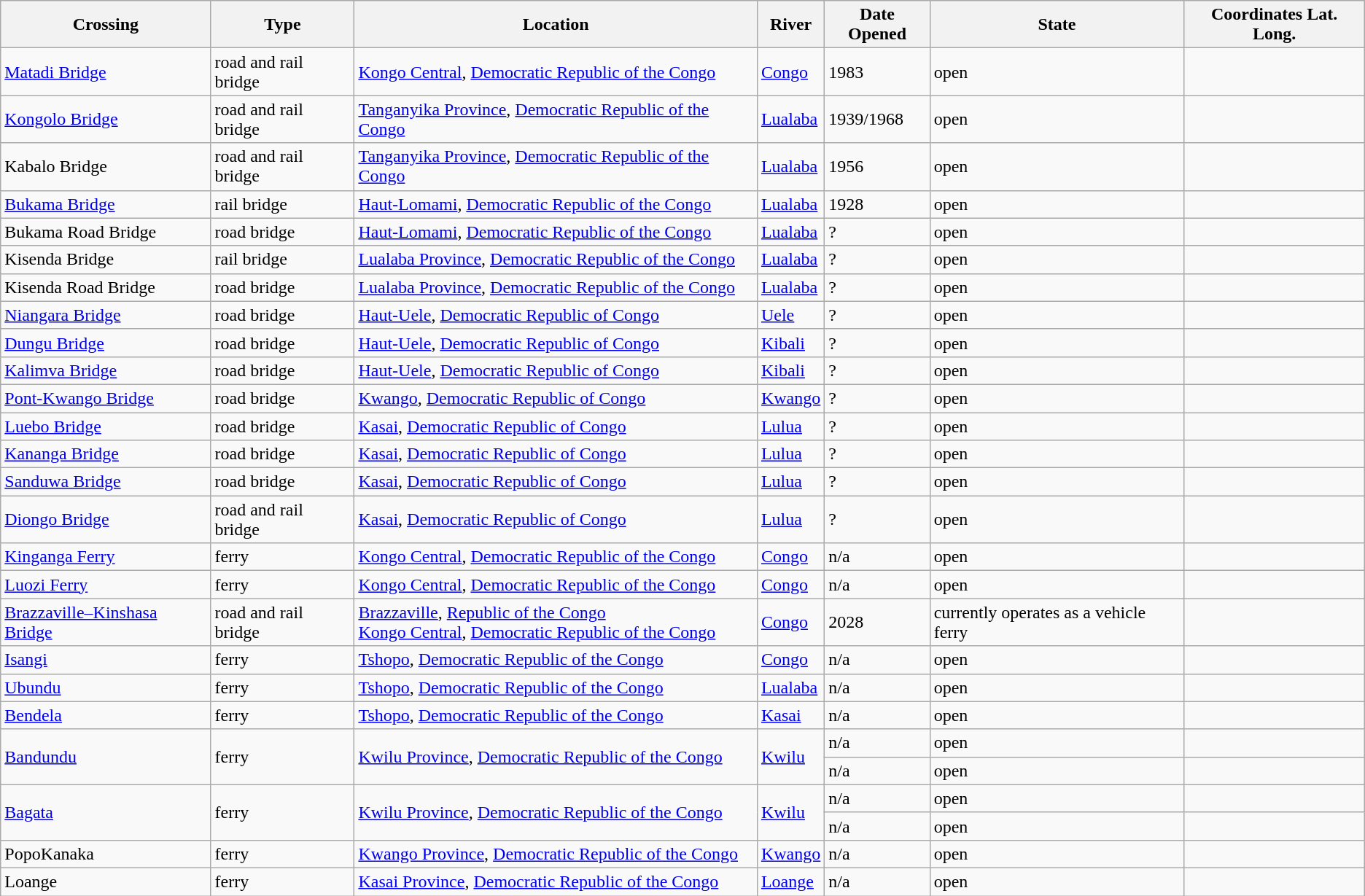<table class="wikitable">
<tr>
<th>Crossing</th>
<th>Type</th>
<th>Location</th>
<th>River</th>
<th>Date Opened</th>
<th>State</th>
<th>Coordinates Lat. Long.</th>
</tr>
<tr>
<td><a href='#'>Matadi Bridge</a></td>
<td>road and rail bridge</td>
<td><a href='#'>Kongo Central</a>, <a href='#'>Democratic Republic of the Congo</a></td>
<td><a href='#'>Congo</a></td>
<td>1983</td>
<td>open</td>
<td></td>
</tr>
<tr>
<td><a href='#'>Kongolo Bridge</a></td>
<td>road and rail bridge</td>
<td><a href='#'>Tanganyika Province</a>, <a href='#'>Democratic Republic of the Congo</a></td>
<td><a href='#'>Lualaba</a></td>
<td>1939/1968</td>
<td>open</td>
<td></td>
</tr>
<tr>
<td>Kabalo Bridge</td>
<td>road and rail bridge</td>
<td><a href='#'>Tanganyika Province</a>, <a href='#'>Democratic Republic of the Congo</a></td>
<td><a href='#'>Lualaba</a></td>
<td>1956</td>
<td>open</td>
<td></td>
</tr>
<tr>
<td><a href='#'>Bukama Bridge</a></td>
<td>rail bridge</td>
<td><a href='#'>Haut-Lomami</a>, <a href='#'>Democratic Republic of the Congo</a></td>
<td><a href='#'>Lualaba</a></td>
<td>1928</td>
<td>open</td>
<td></td>
</tr>
<tr>
<td>Bukama Road Bridge</td>
<td>road bridge</td>
<td><a href='#'>Haut-Lomami</a>, <a href='#'>Democratic Republic of the Congo</a></td>
<td><a href='#'>Lualaba</a></td>
<td>?</td>
<td>open</td>
<td></td>
</tr>
<tr>
<td>Kisenda Bridge</td>
<td>rail bridge</td>
<td><a href='#'>Lualaba Province</a>, <a href='#'>Democratic Republic of the Congo</a></td>
<td><a href='#'>Lualaba</a></td>
<td>?</td>
<td>open</td>
<td></td>
</tr>
<tr>
<td>Kisenda Road Bridge</td>
<td>road bridge</td>
<td><a href='#'>Lualaba Province</a>, <a href='#'>Democratic Republic of the Congo</a></td>
<td><a href='#'>Lualaba</a></td>
<td>?</td>
<td>open</td>
<td></td>
</tr>
<tr>
<td><a href='#'>Niangara Bridge</a></td>
<td>road bridge</td>
<td><a href='#'>Haut-Uele</a>, <a href='#'>Democratic Republic of Congo</a></td>
<td><a href='#'>Uele</a></td>
<td>?</td>
<td>open</td>
<td></td>
</tr>
<tr>
<td><a href='#'>Dungu Bridge</a></td>
<td>road bridge</td>
<td><a href='#'>Haut-Uele</a>, <a href='#'>Democratic Republic of Congo</a></td>
<td><a href='#'>Kibali</a></td>
<td>?</td>
<td>open</td>
<td></td>
</tr>
<tr>
<td><a href='#'>Kalimva Bridge</a></td>
<td>road bridge</td>
<td><a href='#'>Haut-Uele</a>, <a href='#'>Democratic Republic of Congo</a></td>
<td><a href='#'>Kibali</a></td>
<td>?</td>
<td>open</td>
<td></td>
</tr>
<tr>
<td><a href='#'>Pont-Kwango Bridge</a></td>
<td>road bridge</td>
<td><a href='#'>Kwango</a>, <a href='#'>Democratic Republic of Congo</a></td>
<td><a href='#'>Kwango</a></td>
<td>?</td>
<td>open</td>
<td></td>
</tr>
<tr>
<td><a href='#'>Luebo Bridge</a></td>
<td>road bridge</td>
<td><a href='#'>Kasai</a>, <a href='#'>Democratic Republic of Congo</a></td>
<td><a href='#'>Lulua</a></td>
<td>?</td>
<td>open</td>
<td></td>
</tr>
<tr>
<td><a href='#'>Kananga Bridge</a></td>
<td>road bridge</td>
<td><a href='#'>Kasai</a>, <a href='#'>Democratic Republic of Congo</a></td>
<td><a href='#'>Lulua</a></td>
<td>?</td>
<td>open</td>
<td></td>
</tr>
<tr>
<td><a href='#'>Sanduwa Bridge</a></td>
<td>road bridge</td>
<td><a href='#'>Kasai</a>, <a href='#'>Democratic Republic of Congo</a></td>
<td><a href='#'>Lulua</a></td>
<td>?</td>
<td>open</td>
<td></td>
</tr>
<tr>
<td><a href='#'>Diongo Bridge</a></td>
<td>road and rail bridge</td>
<td><a href='#'>Kasai</a>, <a href='#'>Democratic Republic of Congo</a></td>
<td><a href='#'>Lulua</a></td>
<td>?</td>
<td>open</td>
<td></td>
</tr>
<tr>
<td><a href='#'>Kinganga Ferry</a></td>
<td>ferry</td>
<td><a href='#'>Kongo Central</a>, <a href='#'>Democratic Republic of the Congo</a></td>
<td><a href='#'>Congo</a></td>
<td>n/a</td>
<td>open</td>
<td></td>
</tr>
<tr>
<td><a href='#'>Luozi Ferry</a></td>
<td>ferry</td>
<td><a href='#'>Kongo Central</a>, <a href='#'>Democratic Republic of the Congo</a></td>
<td><a href='#'>Congo</a></td>
<td>n/a</td>
<td>open</td>
<td></td>
</tr>
<tr>
<td><a href='#'>Brazzaville–Kinshasa Bridge</a></td>
<td>road and rail bridge</td>
<td><a href='#'>Brazzaville</a>, <a href='#'>Republic of the Congo</a><br><a href='#'>Kongo Central</a>, <a href='#'>Democratic Republic of the Congo</a></td>
<td><a href='#'>Congo</a></td>
<td>2028</td>
<td>currently operates as a vehicle ferry</td>
<td></td>
</tr>
<tr>
<td><a href='#'>Isangi</a></td>
<td>ferry</td>
<td><a href='#'>Tshopo</a>, <a href='#'>Democratic Republic of the Congo</a></td>
<td><a href='#'>Congo</a></td>
<td>n/a</td>
<td>open</td>
<td></td>
</tr>
<tr>
<td><a href='#'>Ubundu</a></td>
<td>ferry</td>
<td><a href='#'>Tshopo</a>, <a href='#'>Democratic Republic of the Congo</a></td>
<td><a href='#'>Lualaba</a></td>
<td>n/a</td>
<td>open</td>
<td></td>
</tr>
<tr>
<td><a href='#'>Bendela</a></td>
<td>ferry</td>
<td><a href='#'>Tshopo</a>, <a href='#'>Democratic Republic of the Congo</a></td>
<td><a href='#'>Kasai</a></td>
<td>n/a</td>
<td>open</td>
<td></td>
</tr>
<tr>
<td rowspan=2><a href='#'>Bandundu</a></td>
<td rowspan=2>ferry</td>
<td rowspan=2><a href='#'>Kwilu Province</a>, <a href='#'>Democratic Republic of the Congo</a></td>
<td rowspan=2><a href='#'>Kwilu</a></td>
<td>n/a</td>
<td>open</td>
<td></td>
</tr>
<tr>
<td>n/a</td>
<td>open</td>
<td></td>
</tr>
<tr>
<td rowspan=2><a href='#'>Bagata</a></td>
<td rowspan=2>ferry</td>
<td rowspan=2><a href='#'>Kwilu Province</a>, <a href='#'>Democratic Republic of the Congo</a></td>
<td rowspan=2><a href='#'>Kwilu</a></td>
<td>n/a</td>
<td>open</td>
<td></td>
</tr>
<tr>
<td>n/a</td>
<td>open</td>
<td></td>
</tr>
<tr>
<td>PopoKanaka</td>
<td>ferry</td>
<td><a href='#'>Kwango Province</a>, <a href='#'>Democratic Republic of the Congo</a></td>
<td><a href='#'>Kwango</a></td>
<td>n/a</td>
<td>open</td>
<td></td>
</tr>
<tr>
<td>Loange</td>
<td>ferry</td>
<td><a href='#'>Kasai Province</a>, <a href='#'>Democratic Republic of the Congo</a></td>
<td><a href='#'>Loange</a></td>
<td>n/a</td>
<td>open</td>
<td></td>
</tr>
</table>
